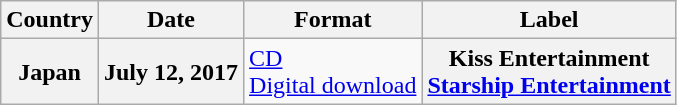<table class="wikitable plainrowheaders">
<tr>
<th scope="col">Country</th>
<th>Date</th>
<th>Format</th>
<th>Label</th>
</tr>
<tr>
<th scope="row" rowspan="1">Japan</th>
<th scope="row" rowspan="1">July 12, 2017</th>
<td><a href='#'>CD</a><br><a href='#'>Digital download</a></td>
<th scope="row" rowspan="1">Kiss Entertainment<br><a href='#'>Starship Entertainment</a></th>
</tr>
</table>
